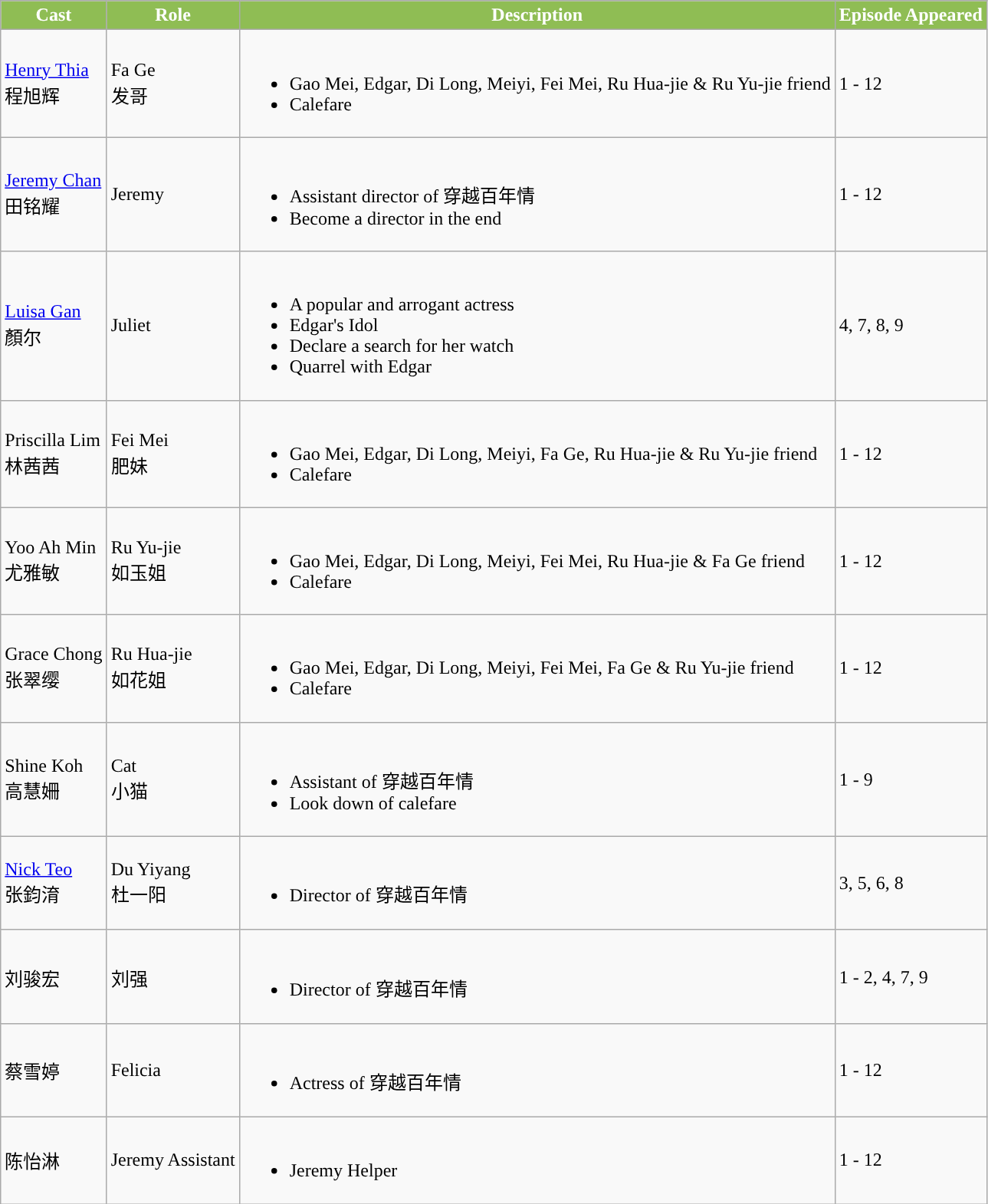<table class="wikitable">
<tr>
<th style="background:#8fbd54; color:white;">Cast</th>
<th style="background:#8fbd54; color:white;">Role</th>
<th style="background:#8fbd54; color:white;">Description</th>
<th style="background:#8fbd54; color:white;">Episode Appeared</th>
</tr>
<tr>
<td><a href='#'>Henry Thia</a> <br> 程旭辉</td>
<td>Fa Ge <br> 发哥</td>
<td><br><ul><li>Gao Mei, Edgar, Di Long, Meiyi, Fei Mei, Ru Hua-jie & Ru Yu-jie friend</li><li>Calefare</li></ul></td>
<td>1 - 12</td>
</tr>
<tr>
<td><a href='#'>Jeremy Chan</a> <br> 田铭耀</td>
<td>Jeremy</td>
<td><br><ul><li>Assistant director of 穿越百年情</li><li>Become a director in the end</li></ul></td>
<td>1 - 12</td>
</tr>
<tr>
<td><a href='#'>Luisa Gan</a> <br> 顏尔</td>
<td>Juliet</td>
<td><br><ul><li>A popular and arrogant actress</li><li>Edgar's Idol</li><li>Declare a search for her watch</li><li>Quarrel with Edgar</li></ul></td>
<td>4, 7, 8, 9</td>
</tr>
<tr>
<td>Priscilla Lim <br> 林茜茜</td>
<td>Fei Mei <br>肥妹</td>
<td><br><ul><li>Gao Mei, Edgar, Di Long, Meiyi, Fa Ge, Ru Hua-jie & Ru Yu-jie friend</li><li>Calefare</li></ul></td>
<td>1 - 12</td>
</tr>
<tr>
<td>Yoo Ah Min <br> 尤雅敏</td>
<td>Ru Yu-jie<br> 如玉姐</td>
<td><br><ul><li>Gao Mei, Edgar, Di Long, Meiyi, Fei Mei, Ru Hua-jie & Fa Ge friend</li><li>Calefare</li></ul></td>
<td>1 - 12</td>
</tr>
<tr>
<td>Grace Chong <br> 张翠缨</td>
<td>Ru Hua-jie <br> 如花姐</td>
<td><br><ul><li>Gao Mei, Edgar, Di Long, Meiyi, Fei Mei, Fa Ge  & Ru Yu-jie friend</li><li>Calefare</li></ul></td>
<td>1 - 12</td>
</tr>
<tr>
<td>Shine Koh <br> 高慧姍</td>
<td>Cat <br> 小猫</td>
<td><br><ul><li>Assistant of 穿越百年情</li><li>Look down of calefare</li></ul></td>
<td>1 - 9</td>
</tr>
<tr>
<td><a href='#'>Nick Teo</a> <br> 张鈞淯</td>
<td>Du Yiyang <br> 杜一阳</td>
<td><br><ul><li>Director of 穿越百年情</li></ul></td>
<td>3, 5, 6, 8</td>
</tr>
<tr>
<td>刘骏宏</td>
<td>刘强</td>
<td><br><ul><li>Director of 穿越百年情</li></ul></td>
<td>1 - 2, 4, 7, 9</td>
</tr>
<tr>
<td>蔡雪婷</td>
<td>Felicia</td>
<td><br><ul><li>Actress of 穿越百年情</li></ul></td>
<td>1 - 12</td>
</tr>
<tr>
<td>陈怡淋</td>
<td>Jeremy Assistant</td>
<td><br><ul><li>Jeremy Helper</li></ul></td>
<td>1 - 12</td>
</tr>
</table>
